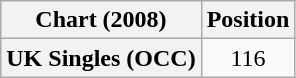<table class="wikitable plainrowheaders" style="text-align:center">
<tr>
<th>Chart (2008)</th>
<th>Position</th>
</tr>
<tr>
<th scope="row">UK Singles (OCC)</th>
<td>116</td>
</tr>
</table>
